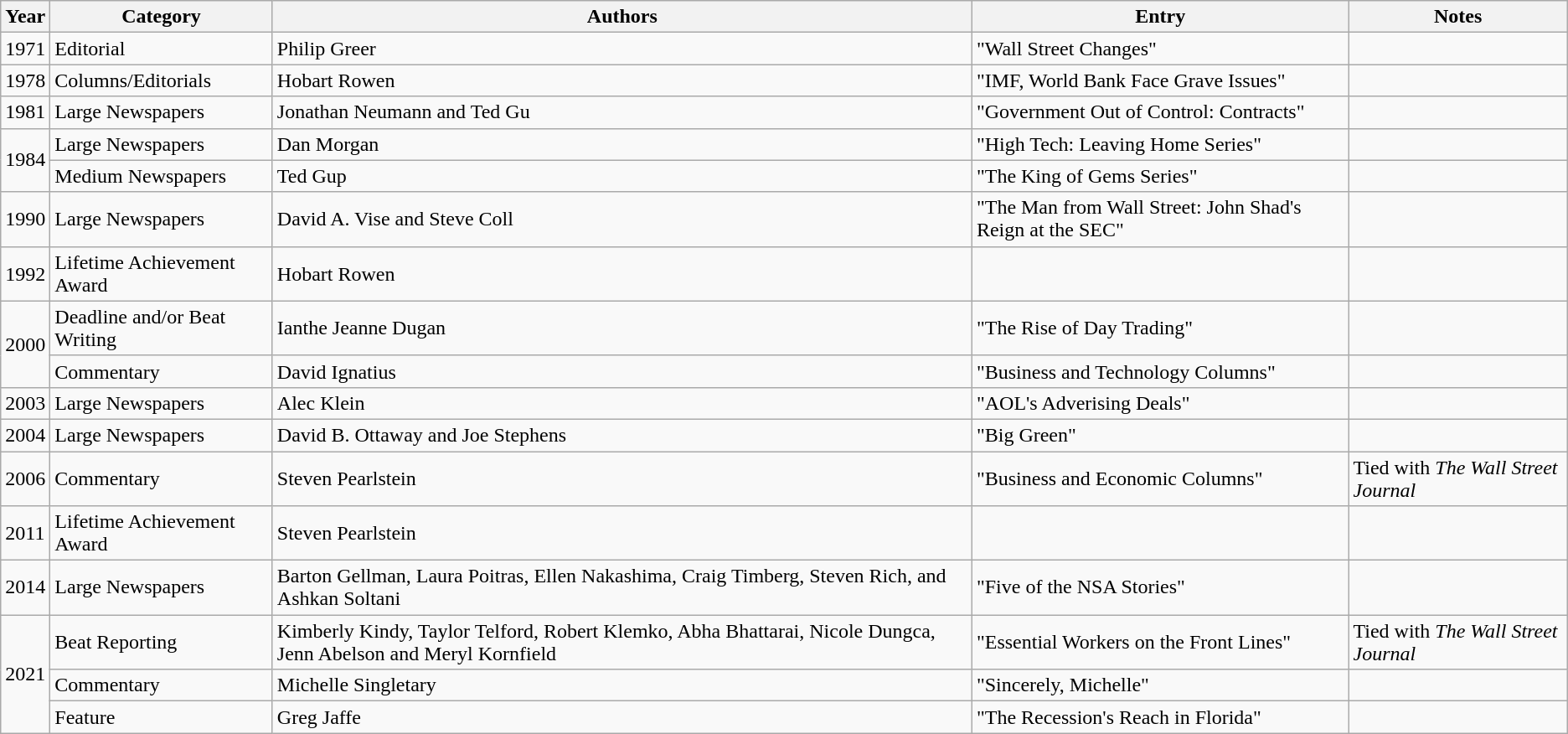<table class="wikitable">
<tr>
<th>Year</th>
<th>Category</th>
<th>Authors</th>
<th>Entry</th>
<th>Notes</th>
</tr>
<tr>
<td>1971</td>
<td>Editorial</td>
<td>Philip Greer</td>
<td>"Wall Street Changes"</td>
<td></td>
</tr>
<tr>
<td>1978</td>
<td>Columns/Editorials</td>
<td>Hobart Rowen</td>
<td>"IMF, World Bank Face Grave Issues"</td>
<td></td>
</tr>
<tr>
<td>1981</td>
<td>Large Newspapers</td>
<td>Jonathan Neumann and Ted Gu</td>
<td>"Government Out of Control: Contracts"</td>
<td></td>
</tr>
<tr>
<td rowspan="2">1984</td>
<td>Large Newspapers</td>
<td>Dan Morgan</td>
<td>"High Tech: Leaving Home Series"</td>
<td></td>
</tr>
<tr>
<td>Medium Newspapers</td>
<td>Ted Gup</td>
<td>"The King of Gems Series"</td>
<td></td>
</tr>
<tr>
<td>1990</td>
<td>Large Newspapers</td>
<td>David A. Vise and Steve Coll</td>
<td>"The Man from Wall Street: John Shad's Reign at the SEC"</td>
<td></td>
</tr>
<tr>
<td>1992</td>
<td>Lifetime Achievement Award</td>
<td>Hobart Rowen</td>
<td></td>
<td></td>
</tr>
<tr>
<td rowspan="2">2000</td>
<td>Deadline and/or Beat Writing</td>
<td>Ianthe Jeanne Dugan</td>
<td>"The Rise of Day Trading"</td>
<td></td>
</tr>
<tr>
<td>Commentary</td>
<td>David Ignatius</td>
<td>"Business and Technology Columns"</td>
<td></td>
</tr>
<tr>
<td>2003</td>
<td>Large Newspapers</td>
<td>Alec Klein</td>
<td>"AOL's Adverising Deals"</td>
<td></td>
</tr>
<tr>
<td>2004</td>
<td>Large Newspapers</td>
<td>David B. Ottaway and Joe Stephens</td>
<td>"Big Green"</td>
<td></td>
</tr>
<tr>
<td>2006</td>
<td>Commentary</td>
<td>Steven Pearlstein</td>
<td>"Business and Economic Columns"</td>
<td>Tied with <em>The Wall Street Journal</em></td>
</tr>
<tr>
<td>2011</td>
<td>Lifetime Achievement Award</td>
<td>Steven Pearlstein</td>
<td></td>
<td></td>
</tr>
<tr>
<td>2014</td>
<td>Large Newspapers</td>
<td>Barton Gellman, Laura Poitras, Ellen Nakashima, Craig Timberg, Steven Rich, and Ashkan Soltani</td>
<td>"Five of the NSA Stories"</td>
<td></td>
</tr>
<tr>
<td rowspan="3">2021</td>
<td>Beat Reporting</td>
<td>Kimberly Kindy, Taylor Telford, Robert Klemko, Abha Bhattarai, Nicole Dungca, Jenn Abelson and Meryl Kornfield</td>
<td>"Essential Workers on the Front Lines"</td>
<td>Tied with <em>The Wall Street Journal</em></td>
</tr>
<tr>
<td>Commentary</td>
<td>Michelle Singletary</td>
<td>"Sincerely, Michelle"</td>
<td></td>
</tr>
<tr>
<td>Feature</td>
<td>Greg Jaffe</td>
<td>"The Recession's Reach in Florida"</td>
<td></td>
</tr>
</table>
